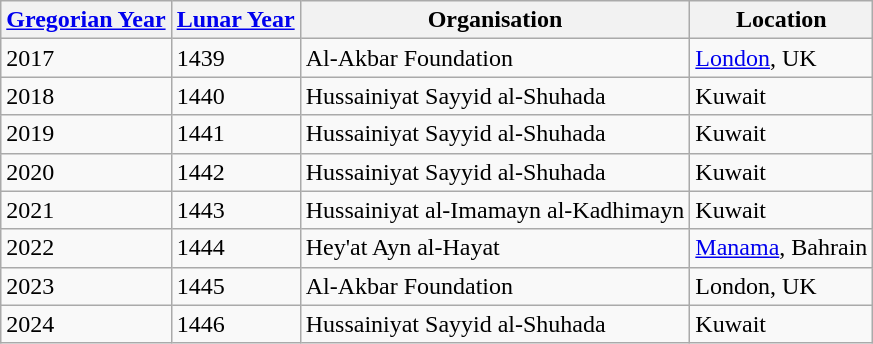<table class="wikitable">
<tr>
<th><a href='#'>Gregorian Year</a></th>
<th><a href='#'>Lunar Year</a></th>
<th>Organisation</th>
<th>Location</th>
</tr>
<tr>
<td>2017</td>
<td>1439</td>
<td>Al-Akbar Foundation</td>
<td><a href='#'>London</a>, UK</td>
</tr>
<tr>
<td>2018</td>
<td>1440</td>
<td>Hussainiyat Sayyid al-Shuhada</td>
<td>Kuwait</td>
</tr>
<tr>
<td>2019</td>
<td>1441</td>
<td>Hussainiyat Sayyid al-Shuhada</td>
<td>Kuwait</td>
</tr>
<tr>
<td>2020</td>
<td>1442</td>
<td>Hussainiyat Sayyid al-Shuhada</td>
<td>Kuwait</td>
</tr>
<tr>
<td>2021</td>
<td>1443</td>
<td>Hussainiyat al-Imamayn al-Kadhimayn</td>
<td>Kuwait</td>
</tr>
<tr>
<td>2022</td>
<td>1444</td>
<td>Hey'at Ayn al-Hayat</td>
<td><a href='#'>Manama</a>, Bahrain</td>
</tr>
<tr>
<td>2023</td>
<td>1445</td>
<td>Al-Akbar Foundation</td>
<td>London, UK</td>
</tr>
<tr>
<td>2024</td>
<td>1446</td>
<td>Hussainiyat Sayyid al-Shuhada</td>
<td>Kuwait</td>
</tr>
</table>
